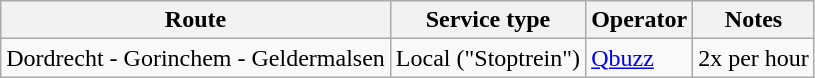<table class="wikitable">
<tr>
<th>Route</th>
<th>Service type</th>
<th>Operator</th>
<th>Notes</th>
</tr>
<tr>
<td>Dordrecht - Gorinchem - Geldermalsen</td>
<td>Local ("Stoptrein")</td>
<td><a href='#'>Qbuzz</a></td>
<td>2x per hour</td>
</tr>
</table>
